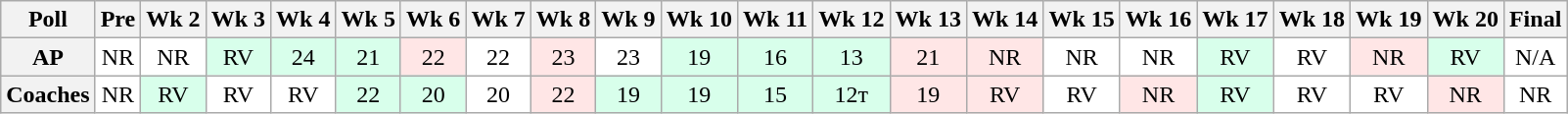<table class="wikitable" style="white-space:nowrap;text-align:center;">
<tr>
<th>Poll</th>
<th>Pre</th>
<th>Wk 2</th>
<th>Wk 3</th>
<th>Wk 4</th>
<th>Wk 5</th>
<th>Wk 6</th>
<th>Wk 7</th>
<th>Wk 8</th>
<th>Wk 9</th>
<th>Wk 10</th>
<th>Wk 11</th>
<th>Wk 12</th>
<th>Wk 13</th>
<th>Wk 14</th>
<th>Wk 15</th>
<th>Wk 16</th>
<th>Wk 17</th>
<th>Wk 18</th>
<th>Wk 19</th>
<th>Wk 20</th>
<th>Final</th>
</tr>
<tr>
<th>AP</th>
<td style="background:#FFF;">NR</td>
<td style="background:#FFF;">NR</td>
<td style="background:#D8FFEB;">RV</td>
<td style="background:#D8FFEB;">24</td>
<td style="background:#D8FFEB;">21</td>
<td style="background:#FFE6E6;">22</td>
<td style="background:#FFF;">22</td>
<td style="background:#FFE6E6;">23</td>
<td style="background:#FFF;">23</td>
<td style="background:#D8FFEB;">19</td>
<td style="background:#D8FFEB;">16</td>
<td style="background:#D8FFEB;">13</td>
<td style="background:#FFE6E6;">21</td>
<td style="background:#FFE6E6;">NR</td>
<td style="background:#FFF;">NR</td>
<td style="background:#FFF;">NR</td>
<td style="background:#D8FFEB;">RV</td>
<td style="background:#FFF;">RV</td>
<td style="background:#FFE6E6;">NR</td>
<td style="background:#D8FFEB;">RV</td>
<td style="background:#FFF;">N/A</td>
</tr>
<tr>
<th>Coaches</th>
<td style="background:#FFF;">NR</td>
<td style="background:#D8FFEB;">RV</td>
<td style="background:#FFF;">RV</td>
<td style="background:#FFF;">RV</td>
<td style="background:#D8FFEB;">22</td>
<td style="background:#D8FFEB;">20</td>
<td style="background:#FFF;">20</td>
<td style="background:#FFE6E6;">22</td>
<td style="background:#D8FFEB;">19</td>
<td style="background:#D8FFEB;">19</td>
<td style="background:#D8FFEB;">15</td>
<td style="background:#D8FFEB;">12т</td>
<td style="background:#FFE6E6;">19</td>
<td style="background:#FFE6E6;">RV</td>
<td style="background:#FFF;">RV</td>
<td style="background:#FFE6E6;">NR</td>
<td style="background:#D8FFEB;">RV</td>
<td style="background:#FFF;">RV</td>
<td style="background:#FFF;">RV</td>
<td style="background:#FFE6E6;">NR</td>
<td style="background:#FFF;">NR</td>
</tr>
</table>
